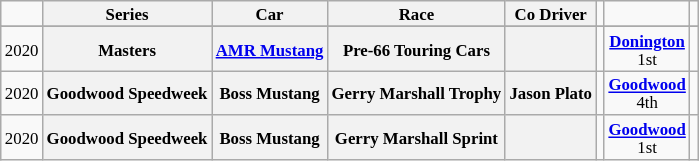<table class="wikitable" style="text-align:center; font-size:70%">
<tr>
<td></td>
<th>Series</th>
<th>Car</th>
<th>Race</th>
<th>Co Driver</th>
<td></td>
<td></td>
<td></td>
</tr>
<tr>
</tr>
<tr>
<td>2020</td>
<th>Masters</th>
<th><a href='#'>AMR Mustang</a></th>
<th>Pre-66 Touring Cars</th>
<th></th>
<td></td>
<td><strong><a href='#'>Donington</a></strong><br>1st</td>
<td></td>
</tr>
<tr>
<td>2020</td>
<th>Goodwood Speedweek</th>
<th>Boss Mustang</th>
<th>Gerry Marshall Trophy</th>
<th>Jason Plato</th>
<td></td>
<td><strong><a href='#'>Goodwood</a></strong><br>4th</td>
<td></td>
</tr>
<tr>
<td>2020</td>
<th>Goodwood Speedweek</th>
<th>Boss Mustang</th>
<th>Gerry Marshall Sprint</th>
<th></th>
<td></td>
<td><strong><a href='#'>Goodwood</a></strong><br>1st</td>
<td></td>
</tr>
</table>
